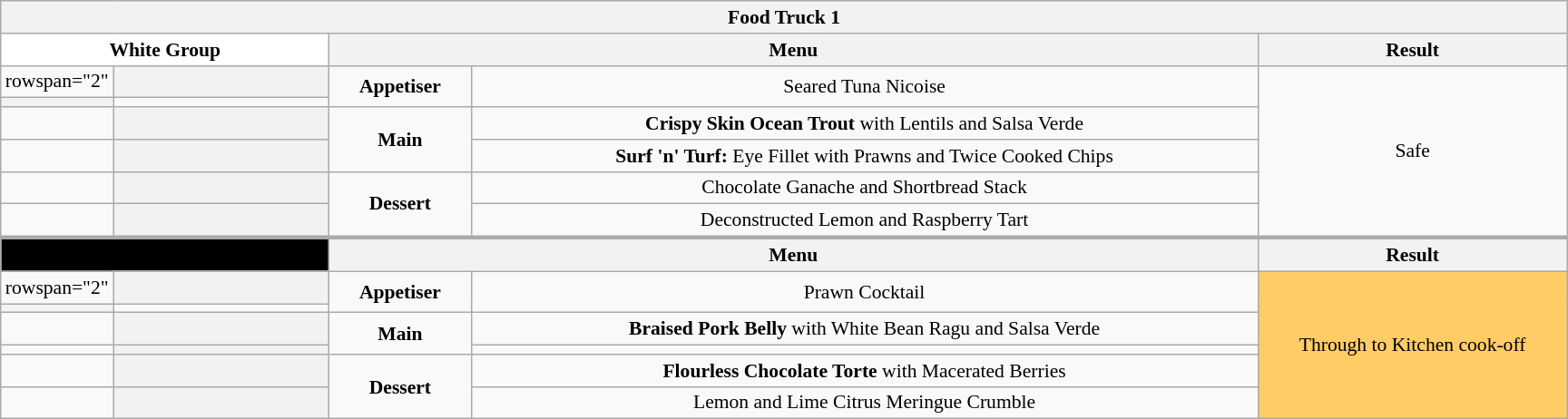<table class="wikitable plainrowheaders" style="margin:1em auto; text-align:center; font-size:90%; width:80em;">
<tr>
<th colspan="5" >Food Truck 1</th>
</tr>
<tr>
<th style="width:20%; background:white" colspan="2">White Group</th>
<th style="width:60%;" colspan="2">Menu</th>
<th style="width:20%;">Result</th>
</tr>
<tr>
<td>rowspan="2" </td>
<th style="width:14%;"></th>
<td rowspan="2"><strong>Appetiser</strong></td>
<td rowspan="2">Seared Tuna Nicoise</td>
<td rowspan="6">Safe</td>
</tr>
<tr>
<th></th>
</tr>
<tr>
<td></td>
<th></th>
<td rowspan="2"><strong>Main</strong></td>
<td><strong>Crispy Skin Ocean Trout</strong> with Lentils and Salsa Verde</td>
</tr>
<tr>
<td></td>
<th></th>
<td><strong>Surf 'n' Turf:</strong> Eye Fillet with Prawns and Twice Cooked Chips</td>
</tr>
<tr>
<td></td>
<th></th>
<td rowspan="2"><strong>Dessert</strong></td>
<td>Chocolate Ganache and Shortbread Stack</td>
</tr>
<tr>
<td></td>
<th></th>
<td>Deconstructed Lemon and Raspberry Tart</td>
</tr>
<tr style="border-top:3px solid #aaa;">
<th style="width:20%; background:black" colspan="2"></th>
<th style="width:60%;" colspan="2">Menu</th>
<th style="width:20%;">Result</th>
</tr>
<tr>
<td>rowspan="2" </td>
<th></th>
<td rowspan="2"><strong>Appetiser</strong></td>
<td rowspan="2">Prawn Cocktail</td>
<td rowspan="6" style="background:#fc6;">Through to Kitchen cook-off</td>
</tr>
<tr>
<th></th>
</tr>
<tr>
<td></td>
<th></th>
<td rowspan="2"><strong>Main</strong></td>
<td><strong>Braised Pork Belly</strong> with White Bean Ragu and Salsa Verde</td>
</tr>
<tr>
<td></td>
<th></th>
<td></td>
</tr>
<tr>
<td></td>
<th></th>
<td rowspan="2"><strong>Dessert</strong></td>
<td><strong>Flourless Chocolate Torte</strong> with Macerated Berries</td>
</tr>
<tr>
<td></td>
<th></th>
<td>Lemon and Lime Citrus Meringue Crumble</td>
</tr>
</table>
